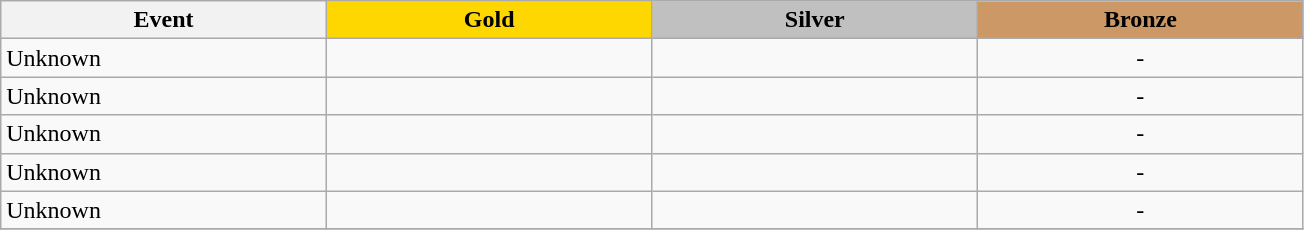<table class="wikitable" style="max-width: 23cm; width: 100%">
<tr>
<th scope="col">Event</th>
<th scope="col" style="background-color:gold; width:25%">Gold</th>
<th scope="col" style="background-color:silver; width:25%; width:25%">Silver</th>
<th scope="col" style="background-color:#cc9966; width:25%">Bronze</th>
</tr>
<tr>
<td>Unknown</td>
<td></td>
<td></td>
<td align=center>-</td>
</tr>
<tr>
<td>Unknown</td>
<td></td>
<td></td>
<td align=center>-</td>
</tr>
<tr>
<td>Unknown</td>
<td></td>
<td></td>
<td align=center>-</td>
</tr>
<tr>
<td>Unknown</td>
<td></td>
<td></td>
<td align=center>-</td>
</tr>
<tr>
<td>Unknown</td>
<td></td>
<td></td>
<td align=center>-</td>
</tr>
<tr>
</tr>
</table>
